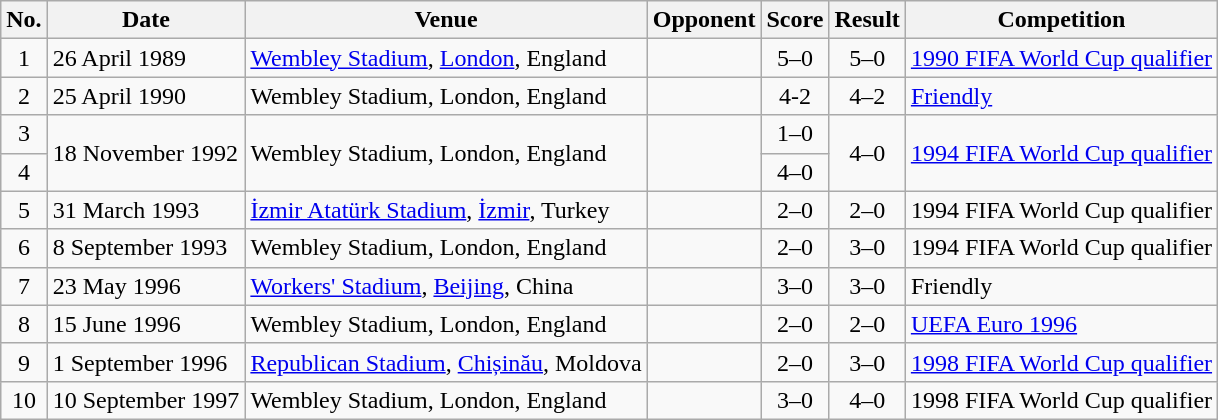<table class="wikitable sortable">
<tr>
<th scope="col">No.</th>
<th scope="col">Date</th>
<th scope="col">Venue</th>
<th scope="col">Opponent</th>
<th scope="col">Score</th>
<th scope="col">Result</th>
<th scope="col">Competition</th>
</tr>
<tr>
<td align="center">1</td>
<td>26 April 1989</td>
<td><a href='#'>Wembley Stadium</a>, <a href='#'>London</a>, England</td>
<td></td>
<td align="center">5–0</td>
<td align="center">5–0</td>
<td><a href='#'>1990 FIFA World Cup qualifier</a></td>
</tr>
<tr>
<td align="center">2</td>
<td>25 April 1990</td>
<td>Wembley Stadium, London, England</td>
<td></td>
<td align="center">4-2</td>
<td align="center">4–2</td>
<td><a href='#'>Friendly</a></td>
</tr>
<tr>
<td align="center">3</td>
<td rowspan="2">18 November 1992</td>
<td rowspan="2">Wembley Stadium, London, England</td>
<td rowspan="2"></td>
<td align="center">1–0</td>
<td rowspan="2" style="text-align:center">4–0</td>
<td rowspan="2"><a href='#'>1994 FIFA World Cup qualifier</a></td>
</tr>
<tr>
<td align="center">4</td>
<td align="center">4–0</td>
</tr>
<tr>
<td align="center">5</td>
<td>31 March 1993</td>
<td><a href='#'>İzmir Atatürk Stadium</a>, <a href='#'>İzmir</a>, Turkey</td>
<td></td>
<td align="center">2–0</td>
<td align="center">2–0</td>
<td>1994 FIFA World Cup qualifier</td>
</tr>
<tr>
<td align="center">6</td>
<td>8 September 1993</td>
<td>Wembley Stadium, London, England</td>
<td></td>
<td align="center">2–0</td>
<td align="center">3–0</td>
<td>1994 FIFA World Cup qualifier</td>
</tr>
<tr>
<td align="center">7</td>
<td>23 May 1996</td>
<td><a href='#'>Workers' Stadium</a>, <a href='#'>Beijing</a>, China</td>
<td></td>
<td align="center">3–0</td>
<td align="center">3–0</td>
<td>Friendly</td>
</tr>
<tr>
<td align="center">8</td>
<td>15 June 1996</td>
<td>Wembley Stadium, London, England</td>
<td></td>
<td align="center">2–0</td>
<td align="center">2–0</td>
<td><a href='#'>UEFA Euro 1996</a></td>
</tr>
<tr>
<td align="center">9</td>
<td>1 September 1996</td>
<td><a href='#'>Republican Stadium</a>, <a href='#'>Chișinău</a>, Moldova</td>
<td></td>
<td align="center">2–0</td>
<td align="center">3–0</td>
<td><a href='#'>1998 FIFA World Cup qualifier</a></td>
</tr>
<tr>
<td align="center">10</td>
<td>10 September 1997</td>
<td>Wembley Stadium, London, England</td>
<td></td>
<td align="center">3–0</td>
<td align="center">4–0</td>
<td>1998 FIFA World Cup qualifier</td>
</tr>
</table>
